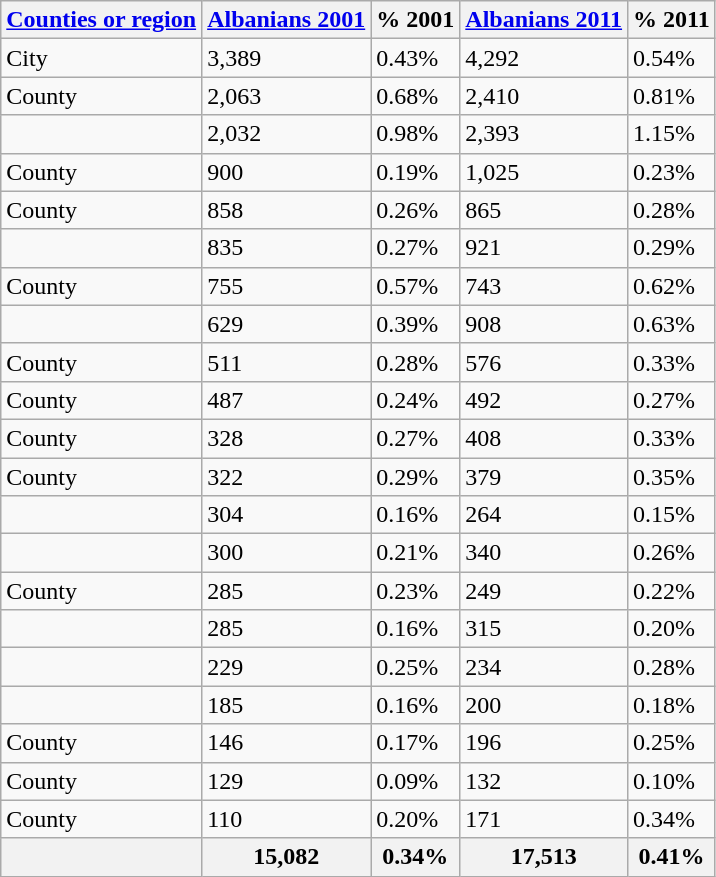<table class="wikitable sortable">
<tr>
<th><a href='#'>Counties or region</a></th>
<th><a href='#'>Albanians 2001</a></th>
<th>% 2001</th>
<th><a href='#'>Albanians 2011</a></th>
<th>% 2011</th>
</tr>
<tr>
<td> City</td>
<td>3,389</td>
<td>0.43%</td>
<td>4,292</td>
<td>0.54%</td>
</tr>
<tr>
<td> County</td>
<td>2,063</td>
<td>0.68%</td>
<td>2,410</td>
<td>0.81%</td>
</tr>
<tr>
<td></td>
<td>2,032</td>
<td>0.98%</td>
<td>2,393</td>
<td>1.15%</td>
</tr>
<tr>
<td> County</td>
<td>900</td>
<td>0.19%</td>
<td>1,025</td>
<td>0.23%</td>
</tr>
<tr>
<td> County</td>
<td>858</td>
<td>0.26%</td>
<td>865</td>
<td>0.28%</td>
</tr>
<tr>
<td></td>
<td>835</td>
<td>0.27%</td>
<td>921</td>
<td>0.29%</td>
</tr>
<tr>
<td> County</td>
<td>755</td>
<td>0.57%</td>
<td>743</td>
<td>0.62%</td>
</tr>
<tr>
<td></td>
<td>629</td>
<td>0.39%</td>
<td>908</td>
<td>0.63%</td>
</tr>
<tr>
<td> County</td>
<td>511</td>
<td>0.28%</td>
<td>576</td>
<td>0.33%</td>
</tr>
<tr>
<td> County</td>
<td>487</td>
<td>0.24%</td>
<td>492</td>
<td>0.27%</td>
</tr>
<tr>
<td> County</td>
<td>328</td>
<td>0.27%</td>
<td>408</td>
<td>0.33%</td>
</tr>
<tr>
<td> County</td>
<td>322</td>
<td>0.29%</td>
<td>379</td>
<td>0.35%</td>
</tr>
<tr>
<td></td>
<td>304</td>
<td>0.16%</td>
<td>264</td>
<td>0.15%</td>
</tr>
<tr>
<td></td>
<td>300</td>
<td>0.21%</td>
<td>340</td>
<td>0.26%</td>
</tr>
<tr>
<td> County</td>
<td>285</td>
<td>0.23%</td>
<td>249</td>
<td>0.22%</td>
</tr>
<tr>
<td></td>
<td>285</td>
<td>0.16%</td>
<td>315</td>
<td>0.20%</td>
</tr>
<tr>
<td></td>
<td>229</td>
<td>0.25%</td>
<td>234</td>
<td>0.28%</td>
</tr>
<tr>
<td></td>
<td>185</td>
<td>0.16%</td>
<td>200</td>
<td>0.18%</td>
</tr>
<tr>
<td> County</td>
<td>146</td>
<td>0.17%</td>
<td>196</td>
<td>0.25%</td>
</tr>
<tr>
<td> County</td>
<td>129</td>
<td>0.09%</td>
<td>132</td>
<td>0.10%</td>
</tr>
<tr>
<td> County</td>
<td>110</td>
<td>0.20%</td>
<td>171</td>
<td>0.34%</td>
</tr>
<tr>
<th></th>
<th>15,082</th>
<th>0.34%</th>
<th>17,513</th>
<th>0.41%</th>
</tr>
</table>
